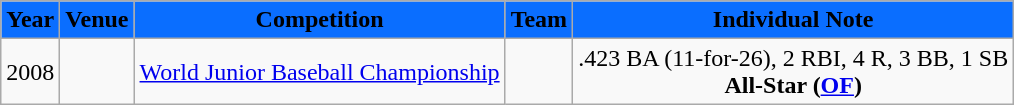<table class="wikitable">
<tr>
<th style="background:#0A6EFF"><span>Year</span></th>
<th style="background:#0A6EFF"><span>Venue</span></th>
<th style="background:#0A6EFF"><span>Competition</span></th>
<th style="background:#0A6EFF"><span>Team</span></th>
<th style="background:#0A6EFF"><span>Individual Note</span></th>
</tr>
<tr>
<td>2008</td>
<td></td>
<td><a href='#'>World Junior Baseball Championship</a></td>
<td style="text-align:center"></td>
<td style="text-align:center">.423 BA (11-for-26), 2 RBI, 4 R, 3 BB, 1 SB<br><strong>All-Star (<a href='#'>OF</a>)</strong><br></td>
</tr>
</table>
